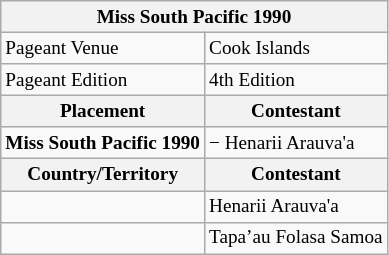<table class="wikitable sortable" style="font-size: 80%;">
<tr>
<th colspan="2"><strong>Miss South Pacific 1990</strong></th>
</tr>
<tr>
<td>Pageant Venue</td>
<td>Cook Islands</td>
</tr>
<tr>
<td>Pageant Edition</td>
<td>4th Edition</td>
</tr>
<tr>
<th>Placement</th>
<th>Contestant</th>
</tr>
<tr>
<td><strong>Miss South Pacific 1990</strong></td>
<td> − Henarii Arauva'a</td>
</tr>
<tr>
<th><strong>Country/Territory</strong></th>
<th>Contestant</th>
</tr>
<tr>
<td></td>
<td>Henarii Arauva'a</td>
</tr>
<tr>
<td></td>
<td>Tapa’au Folasa Samoa</td>
</tr>
</table>
